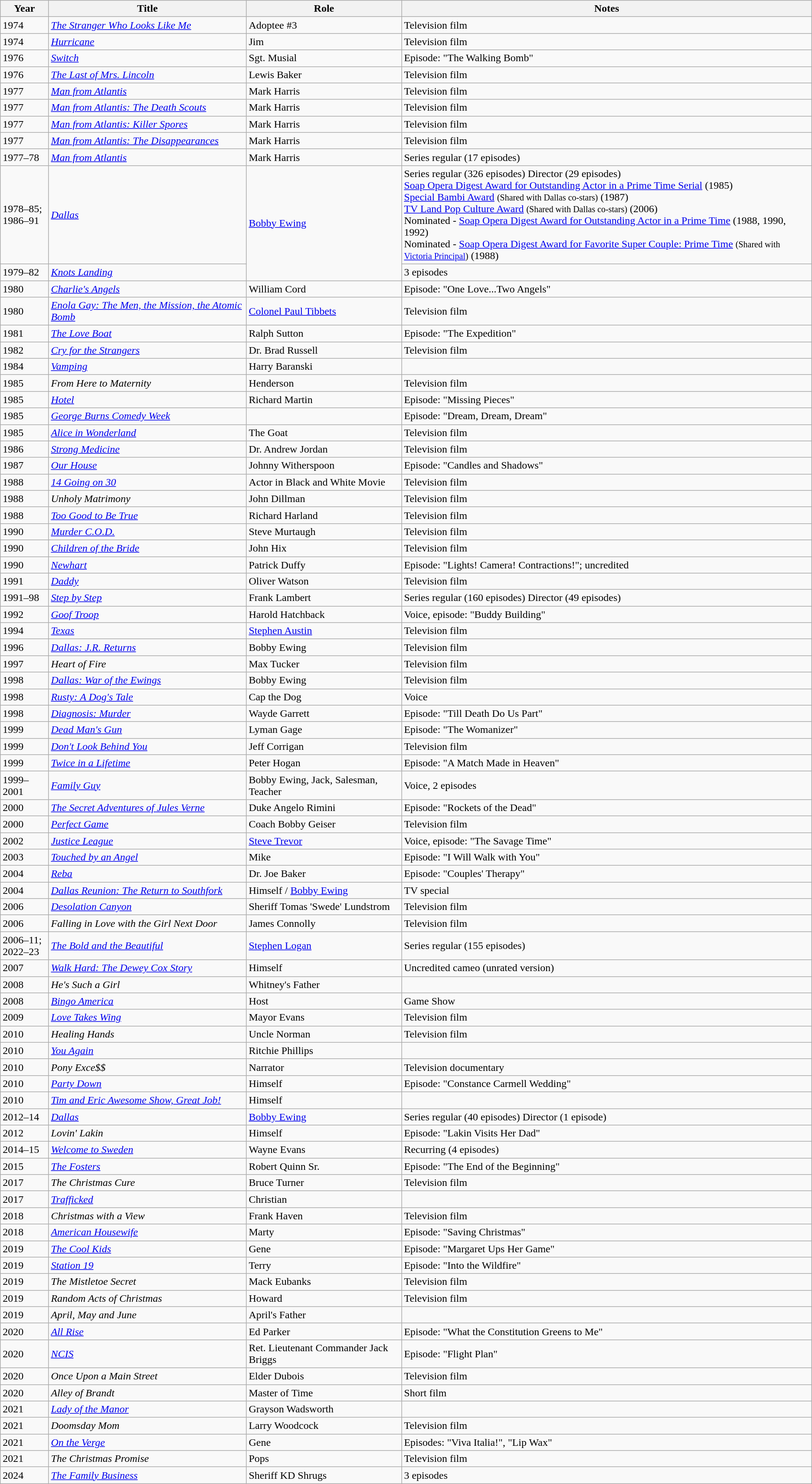<table class="wikitable sortable">
<tr>
<th>Year</th>
<th>Title</th>
<th>Role</th>
<th class="unsortable">Notes</th>
</tr>
<tr>
<td>1974</td>
<td><em><a href='#'>The Stranger Who Looks Like Me</a></em></td>
<td>Adoptee #3</td>
<td>Television film</td>
</tr>
<tr>
<td>1974</td>
<td><em><a href='#'>Hurricane</a></em></td>
<td>Jim</td>
<td>Television film</td>
</tr>
<tr>
<td>1976</td>
<td><em><a href='#'>Switch</a></em></td>
<td>Sgt. Musial</td>
<td>Episode: "The Walking Bomb"</td>
</tr>
<tr>
<td>1976</td>
<td><em><a href='#'>The Last of Mrs. Lincoln</a></em></td>
<td>Lewis Baker</td>
<td>Television film</td>
</tr>
<tr>
<td>1977</td>
<td><em><a href='#'>Man from Atlantis</a></em></td>
<td>Mark Harris</td>
<td>Television film</td>
</tr>
<tr>
<td>1977</td>
<td><em><a href='#'>Man from Atlantis: The Death Scouts</a></em></td>
<td>Mark Harris</td>
<td>Television film</td>
</tr>
<tr>
<td>1977</td>
<td><em><a href='#'>Man from Atlantis: Killer Spores</a></em></td>
<td>Mark Harris</td>
<td>Television film</td>
</tr>
<tr>
<td>1977</td>
<td><em><a href='#'>Man from Atlantis: The Disappearances</a></em></td>
<td>Mark Harris</td>
<td>Television film</td>
</tr>
<tr>
<td>1977–78</td>
<td><em><a href='#'>Man from Atlantis</a></em></td>
<td>Mark Harris</td>
<td>Series regular (17 episodes)</td>
</tr>
<tr>
<td>1978–85;<br>1986–91</td>
<td><em><a href='#'>Dallas</a></em></td>
<td rowspan="2"><a href='#'>Bobby Ewing</a></td>
<td>Series regular (326 episodes) Director (29 episodes) <br><a href='#'>Soap Opera Digest Award for Outstanding Actor in a Prime Time Serial</a> (1985)<br><a href='#'>Special Bambi Award</a> <small>(Shared with Dallas co-stars)</small> (1987)<br><a href='#'>TV Land Pop Culture Award</a> <small>(Shared with Dallas co-stars)</small> (2006)<br>Nominated - <a href='#'>Soap Opera Digest Award for Outstanding Actor in a Prime Time</a> (1988, 1990, 1992)<br>Nominated - <a href='#'>Soap Opera Digest Award for Favorite Super Couple: Prime Time</a> <small>(Shared with <a href='#'>Victoria Principal</a>)</small> (1988)</td>
</tr>
<tr>
<td>1979–82</td>
<td><em><a href='#'>Knots Landing</a></em></td>
<td>3 episodes</td>
</tr>
<tr>
<td>1980</td>
<td><em><a href='#'>Charlie's Angels</a></em></td>
<td>William Cord</td>
<td>Episode: "One Love...Two Angels"</td>
</tr>
<tr>
<td>1980</td>
<td><em><a href='#'>Enola Gay: The Men, the Mission, the Atomic Bomb</a></em></td>
<td><a href='#'>Colonel Paul Tibbets</a></td>
<td>Television film</td>
</tr>
<tr>
<td>1981</td>
<td><em><a href='#'>The Love Boat</a></em></td>
<td>Ralph Sutton</td>
<td>Episode: "The Expedition"</td>
</tr>
<tr>
<td>1982</td>
<td><em><a href='#'>Cry for the Strangers</a></em></td>
<td>Dr. Brad Russell</td>
<td>Television film</td>
</tr>
<tr>
<td>1984</td>
<td><em><a href='#'>Vamping</a></em></td>
<td>Harry Baranski</td>
<td></td>
</tr>
<tr>
<td>1985</td>
<td><em>From Here to Maternity</em></td>
<td>Henderson</td>
<td>Television film</td>
</tr>
<tr>
<td>1985</td>
<td><em><a href='#'>Hotel</a></em></td>
<td>Richard Martin</td>
<td>Episode: "Missing Pieces"</td>
</tr>
<tr>
<td>1985</td>
<td><em><a href='#'>George Burns Comedy Week</a></em></td>
<td></td>
<td>Episode: "Dream, Dream, Dream"</td>
</tr>
<tr>
<td>1985</td>
<td><em><a href='#'>Alice in Wonderland</a></em></td>
<td>The Goat</td>
<td>Television film</td>
</tr>
<tr>
<td>1986</td>
<td><em><a href='#'>Strong Medicine</a></em></td>
<td>Dr. Andrew Jordan</td>
<td>Television film</td>
</tr>
<tr>
<td>1987</td>
<td><em><a href='#'>Our House</a></em></td>
<td>Johnny Witherspoon</td>
<td>Episode: "Candles and Shadows"</td>
</tr>
<tr>
<td>1988</td>
<td><em><a href='#'>14 Going on 30</a></em></td>
<td>Actor in Black and White Movie</td>
<td>Television film</td>
</tr>
<tr>
<td>1988</td>
<td><em>Unholy Matrimony</em></td>
<td>John Dillman</td>
<td>Television film</td>
</tr>
<tr>
<td>1988</td>
<td><em><a href='#'>Too Good to Be True</a></em></td>
<td>Richard Harland</td>
<td>Television film</td>
</tr>
<tr>
<td>1990</td>
<td><em><a href='#'>Murder C.O.D.</a></em></td>
<td>Steve Murtaugh</td>
<td>Television film</td>
</tr>
<tr>
<td>1990</td>
<td><em><a href='#'>Children of the Bride</a></em></td>
<td>John Hix</td>
<td>Television film</td>
</tr>
<tr>
<td>1990</td>
<td><em><a href='#'>Newhart</a></em></td>
<td>Patrick Duffy</td>
<td>Episode: "Lights! Camera! Contractions!"; uncredited</td>
</tr>
<tr>
<td>1991</td>
<td><em><a href='#'>Daddy</a></em></td>
<td>Oliver Watson</td>
<td>Television film</td>
</tr>
<tr>
<td>1991–98</td>
<td><em><a href='#'>Step by Step</a></em></td>
<td>Frank Lambert</td>
<td>Series regular (160 episodes) Director (49 episodes)</td>
</tr>
<tr>
<td>1992</td>
<td><em><a href='#'>Goof Troop</a></em></td>
<td>Harold Hatchback</td>
<td>Voice, episode: "Buddy Building"</td>
</tr>
<tr>
<td>1994</td>
<td><em><a href='#'>Texas</a></em></td>
<td><a href='#'>Stephen Austin</a></td>
<td>Television film</td>
</tr>
<tr>
<td>1996</td>
<td><em><a href='#'>Dallas: J.R. Returns</a></em></td>
<td>Bobby Ewing</td>
<td>Television film</td>
</tr>
<tr>
<td>1997</td>
<td><em>Heart of Fire</em></td>
<td>Max Tucker</td>
<td>Television film</td>
</tr>
<tr>
<td>1998</td>
<td><em><a href='#'>Dallas: War of the Ewings</a></em></td>
<td>Bobby Ewing</td>
<td>Television film</td>
</tr>
<tr>
<td>1998</td>
<td><em><a href='#'>Rusty: A Dog's Tale</a></em></td>
<td>Cap the Dog</td>
<td>Voice</td>
</tr>
<tr>
<td>1998</td>
<td><em><a href='#'>Diagnosis: Murder</a></em></td>
<td>Wayde Garrett</td>
<td>Episode: "Till Death Do Us Part"</td>
</tr>
<tr>
<td>1999</td>
<td><em><a href='#'>Dead Man's Gun</a></em></td>
<td>Lyman Gage</td>
<td>Episode: "The Womanizer"</td>
</tr>
<tr>
<td>1999</td>
<td><em><a href='#'>Don't Look Behind You</a></em></td>
<td>Jeff Corrigan</td>
<td>Television film</td>
</tr>
<tr>
<td>1999</td>
<td><em><a href='#'>Twice in a Lifetime</a></em></td>
<td>Peter Hogan</td>
<td>Episode: "A Match Made in Heaven"</td>
</tr>
<tr>
<td>1999–2001</td>
<td><em><a href='#'>Family Guy</a></em></td>
<td>Bobby Ewing, Jack, Salesman, Teacher</td>
<td>Voice, 2 episodes</td>
</tr>
<tr>
<td>2000</td>
<td><em><a href='#'>The Secret Adventures of Jules Verne</a></em></td>
<td>Duke Angelo Rimini</td>
<td>Episode: "Rockets of the Dead"</td>
</tr>
<tr>
<td>2000</td>
<td><em><a href='#'>Perfect Game</a></em></td>
<td>Coach Bobby Geiser</td>
<td>Television film</td>
</tr>
<tr>
<td>2002</td>
<td><em><a href='#'>Justice League</a></em></td>
<td><a href='#'>Steve Trevor</a></td>
<td>Voice, episode: "The Savage Time"</td>
</tr>
<tr>
<td>2003</td>
<td><em><a href='#'>Touched by an Angel</a></em></td>
<td>Mike</td>
<td>Episode: "I Will Walk with You"</td>
</tr>
<tr>
<td>2004</td>
<td><em><a href='#'>Reba</a></em></td>
<td>Dr. Joe Baker</td>
<td>Episode: "Couples' Therapy"</td>
</tr>
<tr>
<td>2004</td>
<td><em><a href='#'>Dallas Reunion: The Return to Southfork</a></em></td>
<td>Himself / <a href='#'>Bobby Ewing</a></td>
<td>TV special</td>
</tr>
<tr>
<td>2006</td>
<td><em><a href='#'>Desolation Canyon</a></em></td>
<td>Sheriff Tomas 'Swede' Lundstrom</td>
<td>Television film</td>
</tr>
<tr>
<td>2006</td>
<td><em>Falling in Love with the Girl Next Door</em></td>
<td>James Connolly</td>
<td>Television film</td>
</tr>
<tr>
<td>2006–11;<br>2022–23</td>
<td><em><a href='#'>The Bold and the Beautiful</a></em></td>
<td><a href='#'>Stephen Logan</a></td>
<td>Series regular (155 episodes)</td>
</tr>
<tr>
<td>2007</td>
<td><em><a href='#'>Walk Hard: The Dewey Cox Story</a></em></td>
<td>Himself</td>
<td>Uncredited cameo (unrated version)</td>
</tr>
<tr>
<td>2008</td>
<td><em>He's Such a Girl</em></td>
<td>Whitney's Father</td>
</tr>
<tr>
<td>2008</td>
<td><em><a href='#'>Bingo America</a></em></td>
<td>Host</td>
<td>Game Show</td>
</tr>
<tr>
<td>2009</td>
<td><em><a href='#'>Love Takes Wing</a></em></td>
<td>Mayor Evans</td>
<td>Television film</td>
</tr>
<tr>
<td>2010</td>
<td><em>Healing Hands</em></td>
<td>Uncle Norman</td>
<td>Television film</td>
</tr>
<tr>
<td>2010</td>
<td><em><a href='#'>You Again</a></em></td>
<td>Ritchie Phillips</td>
<td></td>
</tr>
<tr>
<td>2010</td>
<td><em>Pony Exce$$</em></td>
<td>Narrator</td>
<td>Television documentary</td>
</tr>
<tr>
<td>2010</td>
<td><em><a href='#'>Party Down</a></em></td>
<td>Himself</td>
<td>Episode: "Constance Carmell Wedding"</td>
</tr>
<tr>
<td>2010</td>
<td><em><a href='#'>Tim and Eric Awesome Show, Great Job!</a></em></td>
<td>Himself</td>
<td></td>
</tr>
<tr>
<td>2012–14</td>
<td><em><a href='#'>Dallas</a></em></td>
<td><a href='#'>Bobby Ewing</a></td>
<td>Series regular (40 episodes) Director (1 episode)</td>
</tr>
<tr>
<td>2012</td>
<td><em>Lovin' Lakin</em></td>
<td>Himself</td>
<td>Episode: "Lakin Visits Her Dad"</td>
</tr>
<tr>
<td>2014–15</td>
<td><em><a href='#'>Welcome to Sweden</a></em></td>
<td>Wayne Evans</td>
<td>Recurring (4 episodes)</td>
</tr>
<tr>
<td>2015</td>
<td><em><a href='#'>The Fosters</a></em></td>
<td>Robert Quinn Sr.</td>
<td>Episode: "The End of the Beginning"</td>
</tr>
<tr>
<td>2017</td>
<td><em>The Christmas Cure</em></td>
<td>Bruce Turner</td>
<td>Television film</td>
</tr>
<tr>
<td>2017</td>
<td><em><a href='#'>Trafficked</a></em></td>
<td>Christian</td>
<td></td>
</tr>
<tr>
<td>2018</td>
<td><em>Christmas with a View</em></td>
<td>Frank Haven</td>
<td>Television film</td>
</tr>
<tr>
<td>2018</td>
<td><em><a href='#'>American Housewife</a></em></td>
<td>Marty</td>
<td>Episode: "Saving Christmas"</td>
</tr>
<tr>
<td>2019</td>
<td><em><a href='#'>The Cool Kids</a></em></td>
<td>Gene</td>
<td>Episode: "Margaret Ups Her Game"</td>
</tr>
<tr>
<td>2019</td>
<td><em><a href='#'>Station 19</a></em></td>
<td>Terry</td>
<td>Episode: "Into the Wildfire"</td>
</tr>
<tr>
<td>2019</td>
<td><em>The Mistletoe Secret</em></td>
<td>Mack Eubanks</td>
<td>Television film</td>
</tr>
<tr>
<td>2019</td>
<td><em>Random Acts of Christmas </em></td>
<td>Howard</td>
<td>Television film</td>
</tr>
<tr>
<td>2019</td>
<td><em>April, May and June </em></td>
<td>April's Father</td>
<td></td>
</tr>
<tr>
<td>2020</td>
<td><em><a href='#'>All Rise</a></em></td>
<td>Ed Parker</td>
<td>Episode: "What the Constitution Greens to Me"</td>
</tr>
<tr>
<td>2020</td>
<td><em><a href='#'>NCIS</a></em></td>
<td>Ret. Lieutenant Commander Jack Briggs</td>
<td>Episode: "Flight Plan"</td>
</tr>
<tr>
<td>2020</td>
<td><em>Once Upon a Main Street</em></td>
<td>Elder Dubois</td>
<td>Television film</td>
</tr>
<tr>
<td>2020</td>
<td><em>Alley of Brandt</em></td>
<td>Master of Time</td>
<td>Short film</td>
</tr>
<tr>
<td>2021</td>
<td><em><a href='#'>Lady of the Manor</a></em></td>
<td>Grayson Wadsworth</td>
<td></td>
</tr>
<tr>
<td>2021</td>
<td><em>Doomsday Mom</em></td>
<td>Larry Woodcock</td>
<td>Television film</td>
</tr>
<tr>
<td>2021</td>
<td><em><a href='#'>On the Verge</a></em></td>
<td>Gene</td>
<td>Episodes: "Viva Italia!", "Lip Wax"</td>
</tr>
<tr>
<td>2021</td>
<td><em>The Christmas Promise</em></td>
<td>Pops</td>
<td>Television film</td>
</tr>
<tr>
<td>2024</td>
<td><em><a href='#'>The Family Business</a></em></td>
<td>Sheriff KD Shrugs</td>
<td>3 episodes</td>
</tr>
</table>
